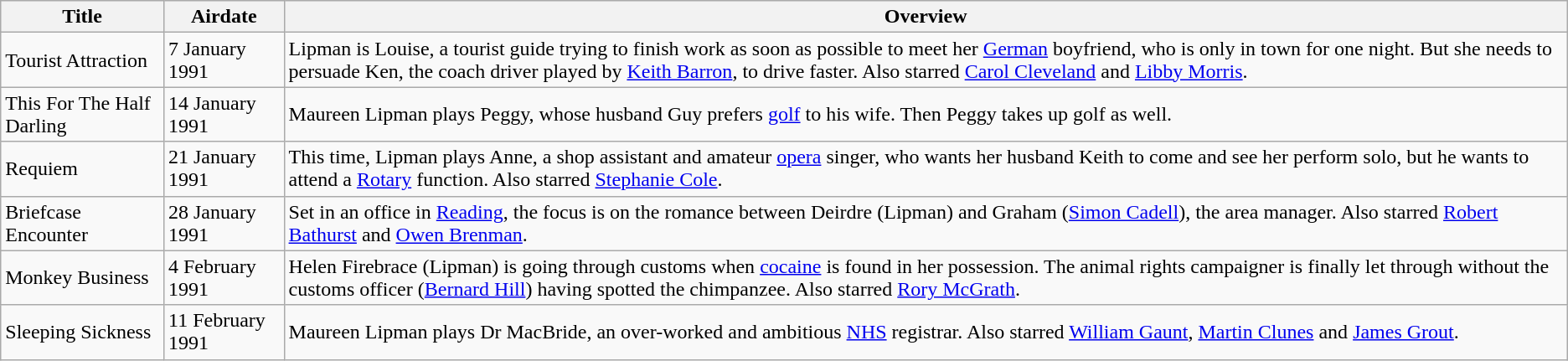<table class="wikitable" style="font-size: 100%;">
<tr style="background:#EFEFEF">
<th>Title</th>
<th><strong>Airdate</strong></th>
<th><strong>Overview</strong></th>
</tr>
<tr>
<td>Tourist Attraction</td>
<td>7 January 1991</td>
<td style="font-size: 100%;">Lipman is Louise, a tourist guide trying to finish work as soon as possible to meet her <a href='#'>German</a> boyfriend, who is only in town for one night. But she needs to persuade Ken, the coach driver played by <a href='#'>Keith Barron</a>, to drive faster. Also starred <a href='#'>Carol Cleveland</a> and <a href='#'>Libby Morris</a>.</td>
</tr>
<tr>
<td>This For The Half Darling</td>
<td>14 January 1991</td>
<td style="font-size: 100%;">Maureen Lipman plays Peggy, whose husband Guy prefers <a href='#'>golf</a> to his wife. Then Peggy takes up golf as well.</td>
</tr>
<tr>
<td>Requiem</td>
<td>21 January 1991</td>
<td style="font-size: 100%;">This time, Lipman plays Anne, a shop assistant and amateur <a href='#'>opera</a> singer, who wants her husband Keith to come and see her perform solo, but he wants to attend a <a href='#'>Rotary</a> function. Also starred <a href='#'>Stephanie Cole</a>.</td>
</tr>
<tr>
<td>Briefcase Encounter</td>
<td>28 January 1991</td>
<td style="font-size: 100%;">Set in an office in <a href='#'>Reading</a>, the focus is on the romance between Deirdre (Lipman) and Graham (<a href='#'>Simon Cadell</a>), the area manager. Also starred <a href='#'>Robert Bathurst</a> and <a href='#'>Owen Brenman</a>.</td>
</tr>
<tr>
<td>Monkey Business</td>
<td>4 February 1991</td>
<td style="font-size: 100%;">Helen Firebrace (Lipman) is going through customs when <a href='#'>cocaine</a> is found in her possession. The animal rights campaigner is finally let through without the customs officer (<a href='#'>Bernard Hill</a>) having spotted the chimpanzee. Also starred <a href='#'>Rory McGrath</a>.</td>
</tr>
<tr>
<td>Sleeping Sickness</td>
<td>11 February 1991</td>
<td style="font-size: 100%;">Maureen Lipman plays Dr MacBride, an over-worked and ambitious <a href='#'>NHS</a> registrar. Also starred <a href='#'>William Gaunt</a>, <a href='#'>Martin Clunes</a> and <a href='#'>James Grout</a>.</td>
</tr>
</table>
